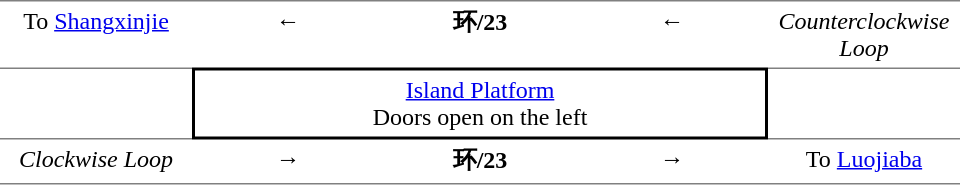<table table border=0 cellspacing=0 cellpadding=4>
<tr>
<td style="border-top:solid 1px gray;" width=120 valign=top align=center>To  <a href='#'>Shangxinjie</a></td>
<td style="border-top:solid 1px gray;" width=120 valign=top align=center>←</td>
<th style="border-top:solid 1px gray;" width=120 valign=top align=center><span>环/23</span></th>
<td style="border-top:solid 1px gray;" width=120 valign=top align=center>←</td>
<td style="border-top:solid 1px gray;" width=120 valign=top align=center><em>Counterclockwise Loop</em></td>
</tr>
<tr>
<td style="border-top:solid 1px gray;border-bottom:solid 1px gray;" width=120 valign=top align=center></td>
<td style="border-top:solid 2px black;border-right:solid 2px black;border-left:solid 2px black;border-bottom:solid 2px black;" colspan=3 align=center><a href='#'>Island Platform</a><br>Doors open on the left</td>
<td style="border-top:solid 1px gray;border-bottom:solid 1px gray;" width=120 valign=top align=center></td>
<td></td>
</tr>
<tr>
<td style="border-bottom:solid 1px gray;" valign=top align=center><em>Clockwise Loop</em></td>
<td style="border-bottom:solid 1px gray;" width=120 valign=top align=center>→</td>
<th style="border-bottom:solid 1px gray;" colspan=1 valign=top align=center><span>环/23</span></th>
<td style="border-bottom:solid 1px gray;" width=120 valign=top align=center>→</td>
<td style="border-bottom:solid 1px gray;"  valign=top align=center>To  <a href='#'>Luojiaba</a></td>
</tr>
</table>
